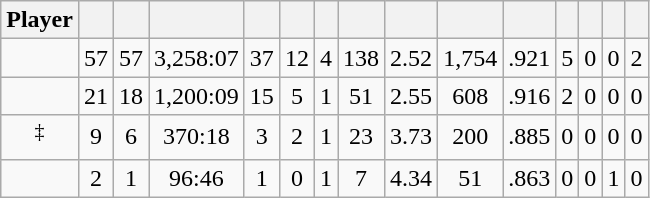<table class="wikitable sortable" style="text-align:center;">
<tr>
<th>Player</th>
<th></th>
<th></th>
<th></th>
<th></th>
<th></th>
<th></th>
<th></th>
<th></th>
<th></th>
<th></th>
<th></th>
<th></th>
<th></th>
<th></th>
</tr>
<tr>
<td></td>
<td>57</td>
<td>57</td>
<td>3,258:07</td>
<td>37</td>
<td>12</td>
<td>4</td>
<td>138</td>
<td>2.52</td>
<td>1,754</td>
<td>.921</td>
<td>5</td>
<td>0</td>
<td>0</td>
<td>2</td>
</tr>
<tr>
<td></td>
<td>21</td>
<td>18</td>
<td>1,200:09</td>
<td>15</td>
<td>5</td>
<td>1</td>
<td>51</td>
<td>2.55</td>
<td>608</td>
<td>.916</td>
<td>2</td>
<td>0</td>
<td>0</td>
<td>0</td>
</tr>
<tr>
<td><sup>‡</sup></td>
<td>9</td>
<td>6</td>
<td>370:18</td>
<td>3</td>
<td>2</td>
<td>1</td>
<td>23</td>
<td>3.73</td>
<td>200</td>
<td>.885</td>
<td>0</td>
<td>0</td>
<td>0</td>
<td>0</td>
</tr>
<tr>
<td></td>
<td>2</td>
<td>1</td>
<td>96:46</td>
<td>1</td>
<td>0</td>
<td>1</td>
<td>7</td>
<td>4.34</td>
<td>51</td>
<td>.863</td>
<td>0</td>
<td>0</td>
<td>1</td>
<td>0</td>
</tr>
</table>
